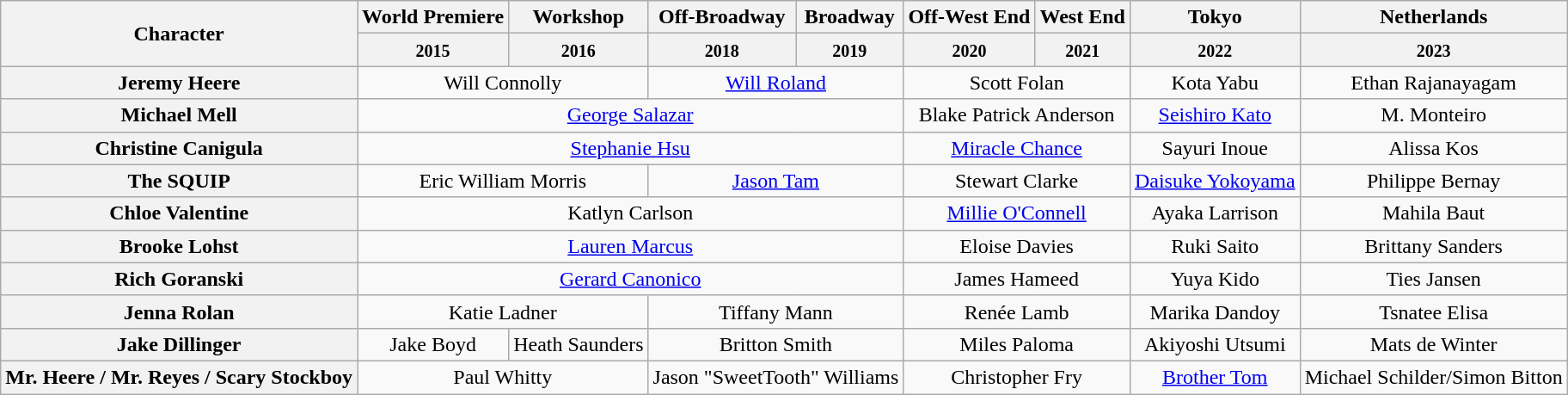<table class="wikitable">
<tr>
<th rowspan="2">Character</th>
<th>World Premiere</th>
<th>Workshop</th>
<th>Off-Broadway</th>
<th>Broadway</th>
<th>Off-West End</th>
<th>West End</th>
<th>Tokyo</th>
<th>Netherlands</th>
</tr>
<tr>
<th><small>2015</small></th>
<th><small>2016</small></th>
<th><small>2018</small></th>
<th><small>2019</small></th>
<th><small>2020</small></th>
<th><small>2021</small></th>
<th><small>2022</small></th>
<th><small>2023</small></th>
</tr>
<tr>
<th>Jeremy Heere</th>
<td colspan="2" align="center">Will Connolly</td>
<td colspan="2" align="center"><a href='#'>Will Roland</a></td>
<td colspan="2" align="center">Scott Folan</td>
<td align="center">Kota Yabu</td>
<td align="center">Ethan Rajanayagam</td>
</tr>
<tr>
<th>Michael Mell</th>
<td colspan="4" align="center"><a href='#'>George Salazar</a></td>
<td colspan="2" align="center">Blake Patrick Anderson</td>
<td align="center"><a href='#'>Seishiro Kato</a></td>
<td align="center">M. Monteiro</td>
</tr>
<tr>
<th>Christine Canigula</th>
<td colspan="4" align="center"><a href='#'>Stephanie Hsu</a></td>
<td colspan="2" align="center"><a href='#'>Miracle Chance</a></td>
<td align="center">Sayuri Inoue</td>
<td align="center">Alissa Kos</td>
</tr>
<tr>
<th>The SQUIP</th>
<td colspan="2" align="center">Eric William Morris</td>
<td colspan="2" align="center"><a href='#'>Jason Tam</a></td>
<td colspan="2" align="center">Stewart Clarke</td>
<td align="center"><a href='#'>Daisuke Yokoyama</a></td>
<td align="center">Philippe Bernay</td>
</tr>
<tr>
<th>Chloe Valentine</th>
<td colspan="4" align="center">Katlyn Carlson</td>
<td colspan="2" align="center"><a href='#'>Millie O'Connell</a></td>
<td align="center">Ayaka Larrison</td>
<td align="center">Mahila Baut</td>
</tr>
<tr>
<th>Brooke Lohst</th>
<td colspan="4" align="center"><a href='#'>Lauren Marcus</a></td>
<td colspan="2" align="center">Eloise Davies</td>
<td align="center">Ruki Saito</td>
<td align="center">Brittany Sanders</td>
</tr>
<tr>
<th>Rich Goranski</th>
<td colspan="4" align="center"><a href='#'>Gerard Canonico</a></td>
<td colspan="2" align="center">James Hameed</td>
<td align="center">Yuya Kido</td>
<td align="center">Ties Jansen</td>
</tr>
<tr>
<th>Jenna Rolan</th>
<td colspan="2" align="center">Katie Ladner</td>
<td colspan="2" align="center">Tiffany Mann</td>
<td colspan="2" align="center">Renée Lamb</td>
<td align="center">Marika Dandoy</td>
<td align="center">Tsnatee Elisa</td>
</tr>
<tr>
<th>Jake Dillinger</th>
<td align="center">Jake Boyd</td>
<td align="center">Heath Saunders</td>
<td colspan="2" align="center">Britton Smith</td>
<td colspan="2" align="center">Miles Paloma</td>
<td align="center">Akiyoshi Utsumi</td>
<td align="center">Mats de Winter</td>
</tr>
<tr>
<th>Mr. Heere / Mr. Reyes / Scary Stockboy</th>
<td colspan="2" align="center">Paul Whitty</td>
<td colspan="2" align="center">Jason "SweetTooth" Williams</td>
<td colspan="2" align="center">Christopher Fry</td>
<td align="center"><a href='#'>Brother Tom</a></td>
<td align="center">Michael Schilder/Simon Bitton</td>
</tr>
</table>
